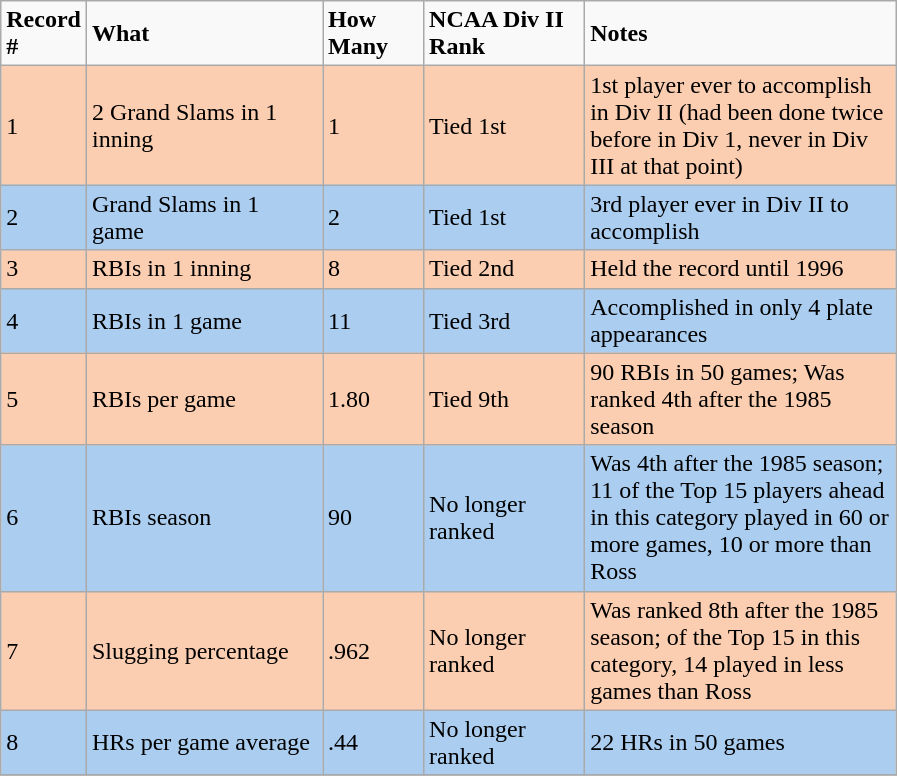<table class="wikitable">
<tr>
<td width="38"><strong>Record #</strong></td>
<td width="150"><strong>What </strong></td>
<td width="60"><strong>How Many</strong></td>
<td width="100"><strong>NCAA Div II Rank</strong></td>
<td width="200"><strong>Notes</strong></td>
</tr>
<tr bgcolor="#FBCEB1">
<td>1</td>
<td>2 Grand Slams in 1 inning</td>
<td>1</td>
<td>Tied 1st</td>
<td>1st player ever to accomplish in Div II (had been done twice before in Div 1, never in Div III at that point)</td>
</tr>
<tr bgcolor="#ABCDEF">
<td>2</td>
<td>Grand Slams in 1 game</td>
<td>2</td>
<td>Tied 1st</td>
<td>3rd player ever in Div II to accomplish</td>
</tr>
<tr bgcolor="#FBCEB1">
<td>3</td>
<td>RBIs in 1 inning</td>
<td>8</td>
<td>Tied 2nd</td>
<td>Held the record until 1996</td>
</tr>
<tr bgcolor="#ABCDEF">
<td>4</td>
<td>RBIs in 1 game</td>
<td>11</td>
<td>Tied 3rd</td>
<td>Accomplished in only 4 plate appearances</td>
</tr>
<tr bgcolor="#FBCEB1">
<td>5</td>
<td>RBIs per game</td>
<td>1.80</td>
<td>Tied 9th</td>
<td>90 RBIs in 50 games; Was ranked 4th after the 1985 season</td>
</tr>
<tr bgcolor="#ABCDEF">
<td>6</td>
<td>RBIs season</td>
<td>90</td>
<td>No longer ranked</td>
<td>Was 4th after the 1985 season; 11 of the Top 15 players ahead in this category played in 60 or more games, 10 or more than Ross</td>
</tr>
<tr bgcolor="#FBCEB1">
<td>7</td>
<td>Slugging percentage</td>
<td>.962</td>
<td>No longer ranked</td>
<td>Was ranked 8th after the 1985 season; of the Top 15 in this category, 14 played in less games than Ross</td>
</tr>
<tr bgcolor="#ABCDEF">
<td>8</td>
<td>HRs per game average</td>
<td>.44</td>
<td>No longer ranked</td>
<td>22 HRs in 50 games</td>
</tr>
<tr bgcolor="#FBCEB1">
</tr>
</table>
